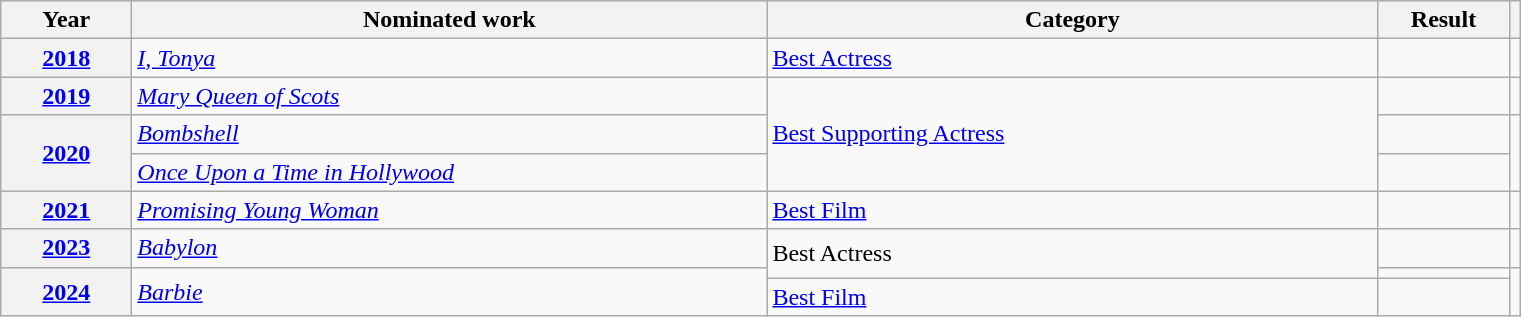<table class=wikitable>
<tr>
<th scope="col" style="width:5em;">Year</th>
<th scope="col" style="width:26em;">Nominated work</th>
<th scope="col" style="width:25em;">Category</th>
<th scope="col" style="width:5em;">Result</th>
<th scope="col"></th>
</tr>
<tr>
<th scope="row"><a href='#'>2018</a></th>
<td><em><a href='#'>I, Tonya</a></em></td>
<td><a href='#'>Best Actress</a></td>
<td></td>
<td style="text-align:center;"></td>
</tr>
<tr>
<th scope="row"><a href='#'>2019</a></th>
<td><em><a href='#'>Mary Queen of Scots</a></em></td>
<td rowspan="3"><a href='#'>Best Supporting Actress</a></td>
<td></td>
<td style="text-align:center;"></td>
</tr>
<tr>
<th scope="row" rowspan="2"><a href='#'>2020</a></th>
<td><em><a href='#'>Bombshell</a></em></td>
<td></td>
<td rowspan="2" style="text-align:center;"></td>
</tr>
<tr>
<td><em><a href='#'>Once Upon a Time in Hollywood</a></em></td>
<td></td>
</tr>
<tr>
<th scope="row"><a href='#'>2021</a></th>
<td><em><a href='#'>Promising Young Woman</a></em></td>
<td><a href='#'>Best Film</a></td>
<td></td>
<td style="text-align:center;"></td>
</tr>
<tr>
<th scope="row"><a href='#'>2023</a></th>
<td><em><a href='#'>Babylon</a></em></td>
<td rowspan="2">Best Actress</td>
<td></td>
<td style="text-align:center;"></td>
</tr>
<tr>
<th scope="row" rowspan="2"><a href='#'>2024</a></th>
<td rowspan="2"><em><a href='#'>Barbie</a></em></td>
<td></td>
<td rowspan="2" style="text-align:center;"></td>
</tr>
<tr>
<td><a href='#'>Best Film</a></td>
<td></td>
</tr>
</table>
